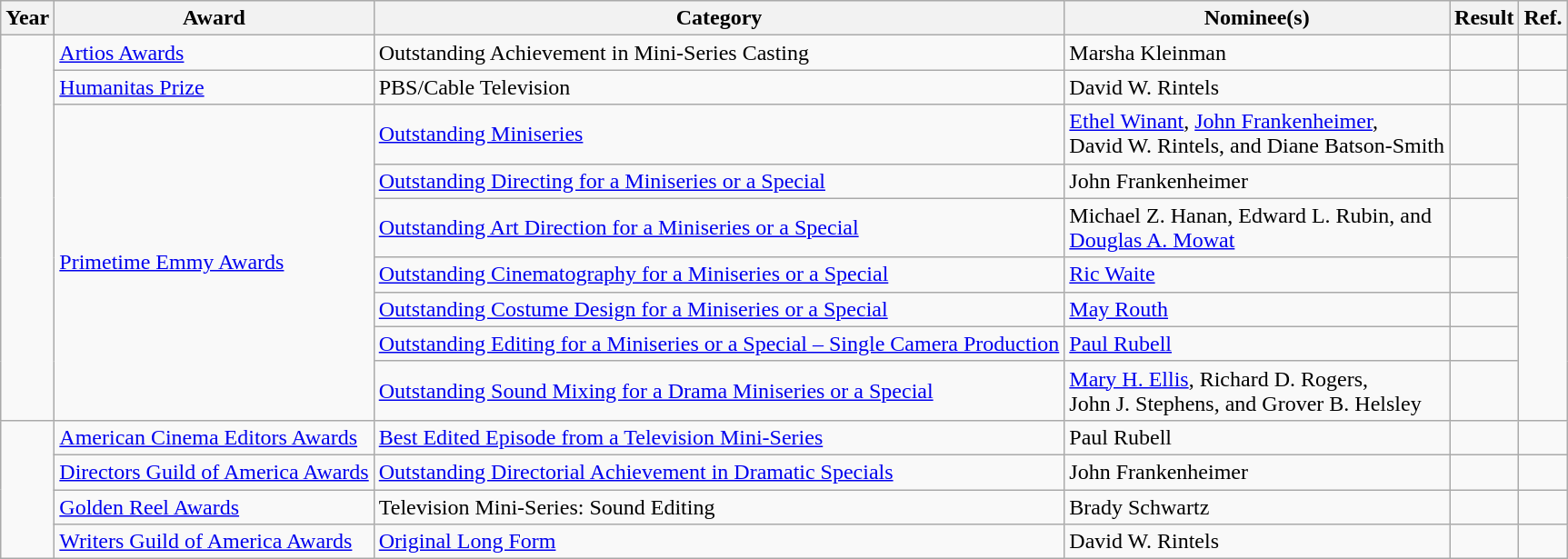<table class="wikitable sortable">
<tr>
<th>Year</th>
<th>Award</th>
<th>Category</th>
<th>Nominee(s)</th>
<th>Result</th>
<th>Ref.</th>
</tr>
<tr>
<td rowspan="9"></td>
<td><a href='#'>Artios Awards</a></td>
<td>Outstanding Achievement in Mini-Series Casting</td>
<td>Marsha Kleinman</td>
<td></td>
<td align="center"></td>
</tr>
<tr>
<td><a href='#'>Humanitas Prize</a></td>
<td>PBS/Cable Television</td>
<td>David W. Rintels </td>
<td></td>
<td align="center"></td>
</tr>
<tr>
<td rowspan="7"><a href='#'>Primetime Emmy Awards</a></td>
<td><a href='#'>Outstanding Miniseries</a></td>
<td><a href='#'>Ethel Winant</a>, <a href='#'>John Frankenheimer</a>, <br> David W. Rintels, and Diane Batson-Smith</td>
<td></td>
<td align="center" rowspan="7"> <br> </td>
</tr>
<tr>
<td><a href='#'>Outstanding Directing for a Miniseries or a Special</a></td>
<td>John Frankenheimer</td>
<td></td>
</tr>
<tr>
<td><a href='#'>Outstanding Art Direction for a Miniseries or a Special</a></td>
<td>Michael Z. Hanan, Edward L. Rubin, and <br> <a href='#'>Douglas A. Mowat</a></td>
<td></td>
</tr>
<tr>
<td><a href='#'>Outstanding Cinematography for a Miniseries or a Special</a></td>
<td><a href='#'>Ric Waite</a></td>
<td></td>
</tr>
<tr>
<td><a href='#'>Outstanding Costume Design for a Miniseries or a Special</a></td>
<td><a href='#'>May Routh</a></td>
<td></td>
</tr>
<tr>
<td><a href='#'>Outstanding Editing for a Miniseries or a Special – Single Camera Production</a></td>
<td><a href='#'>Paul Rubell</a></td>
<td></td>
</tr>
<tr>
<td><a href='#'>Outstanding Sound Mixing for a Drama Miniseries or a Special</a></td>
<td><a href='#'>Mary H. Ellis</a>, Richard D. Rogers, <br> John J. Stephens, and Grover B. Helsley</td>
<td></td>
</tr>
<tr>
<td rowspan="4"></td>
<td><a href='#'>American Cinema Editors Awards</a></td>
<td><a href='#'>Best Edited Episode from a Television Mini-Series</a></td>
<td>Paul Rubell </td>
<td></td>
<td align="center"></td>
</tr>
<tr>
<td><a href='#'>Directors Guild of America Awards</a></td>
<td><a href='#'>Outstanding Directorial Achievement in Dramatic Specials</a></td>
<td>John Frankenheimer</td>
<td></td>
<td align="center"></td>
</tr>
<tr>
<td><a href='#'>Golden Reel Awards</a></td>
<td>Television Mini-Series: Sound Editing</td>
<td>Brady Schwartz</td>
<td></td>
<td align="center"></td>
</tr>
<tr>
<td><a href='#'>Writers Guild of America Awards</a></td>
<td><a href='#'>Original Long Form</a></td>
<td>David W. Rintels </td>
<td></td>
<td align="center"></td>
</tr>
</table>
